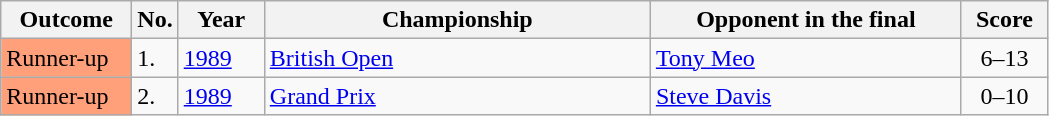<table class="wikitable">
<tr>
<th width="80">Outcome</th>
<th width="20">No.</th>
<th width="50">Year</th>
<th style="width:250px;">Championship</th>
<th style="width:200px;">Opponent in the final</th>
<th style="width:50px;">Score</th>
</tr>
<tr>
<td style="background:#ffa07a;">Runner-up</td>
<td>1.</td>
<td><a href='#'>1989</a></td>
<td><a href='#'>British Open</a></td>
<td> <a href='#'>Tony Meo</a></td>
<td align=center>6–13</td>
</tr>
<tr>
<td style="background:#ffa07a;">Runner-up</td>
<td>2.</td>
<td><a href='#'>1989</a></td>
<td><a href='#'>Grand Prix</a></td>
<td> <a href='#'>Steve Davis</a></td>
<td align=center>0–10</td>
</tr>
</table>
